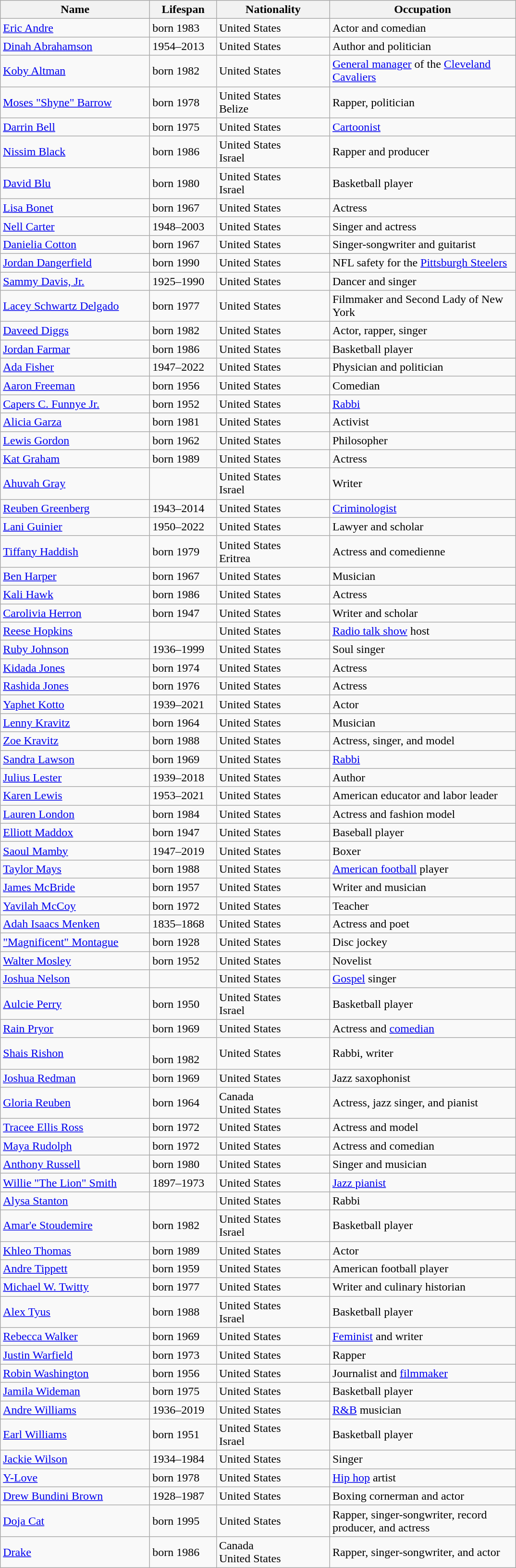<table class="wikitable sortable">
<tr>
<th width=200>Name</th>
<th width=85>Lifespan</th>
<th width=150>Nationality</th>
<th width=250>Occupation</th>
</tr>
<tr>
<td><a href='#'>Eric Andre</a></td>
<td>born 1983</td>
<td>United States</td>
<td>Actor and comedian</td>
</tr>
<tr>
<td><a href='#'>Dinah Abrahamson</a></td>
<td>1954–2013</td>
<td>United States</td>
<td>Author and politician</td>
</tr>
<tr>
<td><a href='#'>Koby Altman</a></td>
<td>born 1982</td>
<td>United States</td>
<td><a href='#'>General manager</a> of the <a href='#'>Cleveland Cavaliers</a></td>
</tr>
<tr>
<td><a href='#'>Moses "Shyne" Barrow</a></td>
<td>born 1978</td>
<td>United States<br>Belize</td>
<td>Rapper, politician</td>
</tr>
<tr>
<td><a href='#'>Darrin Bell</a></td>
<td>born 1975</td>
<td>United States</td>
<td><a href='#'>Cartoonist</a></td>
</tr>
<tr>
<td><a href='#'>Nissim Black</a></td>
<td>born 1986</td>
<td>United States<br>Israel</td>
<td>Rapper and producer</td>
</tr>
<tr>
<td><a href='#'>David Blu</a></td>
<td>born 1980</td>
<td>United States<br>Israel</td>
<td>Basketball player</td>
</tr>
<tr>
<td><a href='#'>Lisa Bonet</a></td>
<td>born 1967</td>
<td>United States</td>
<td>Actress</td>
</tr>
<tr>
<td><a href='#'>Nell Carter</a></td>
<td>1948–2003</td>
<td>United States</td>
<td>Singer and actress</td>
</tr>
<tr>
<td><a href='#'>Danielia Cotton</a></td>
<td>born 1967</td>
<td>United States</td>
<td>Singer-songwriter and guitarist</td>
</tr>
<tr>
<td><a href='#'>Jordan Dangerfield</a></td>
<td>born 1990</td>
<td>United States</td>
<td>NFL safety for the <a href='#'>Pittsburgh Steelers</a></td>
</tr>
<tr>
<td><a href='#'>Sammy Davis, Jr.</a></td>
<td>1925–1990</td>
<td>United States</td>
<td>Dancer and singer</td>
</tr>
<tr>
<td><a href='#'>Lacey Schwartz Delgado</a></td>
<td>born 1977</td>
<td>United States</td>
<td>Filmmaker and Second Lady of New York</td>
</tr>
<tr>
<td><a href='#'>Daveed Diggs</a></td>
<td>born 1982</td>
<td>United States</td>
<td>Actor, rapper, singer</td>
</tr>
<tr>
<td><a href='#'>Jordan Farmar</a></td>
<td>born 1986</td>
<td>United States</td>
<td>Basketball player</td>
</tr>
<tr>
<td><a href='#'>Ada Fisher</a></td>
<td>1947–2022</td>
<td>United States</td>
<td>Physician and politician</td>
</tr>
<tr>
<td><a href='#'>Aaron Freeman</a></td>
<td>born 1956</td>
<td>United States</td>
<td>Comedian</td>
</tr>
<tr>
<td><a href='#'>Capers C. Funnye Jr.</a></td>
<td>born 1952</td>
<td>United States</td>
<td><a href='#'>Rabbi</a></td>
</tr>
<tr>
<td><a href='#'>Alicia Garza</a></td>
<td>born 1981</td>
<td>United States</td>
<td>Activist</td>
</tr>
<tr>
<td><a href='#'>Lewis Gordon</a></td>
<td>born 1962</td>
<td>United States</td>
<td>Philosopher</td>
</tr>
<tr>
<td><a href='#'>Kat Graham</a></td>
<td>born 1989</td>
<td>United States</td>
<td>Actress</td>
</tr>
<tr>
<td><a href='#'>Ahuvah Gray</a></td>
<td></td>
<td>United States<br>Israel</td>
<td>Writer</td>
</tr>
<tr>
<td><a href='#'>Reuben Greenberg</a></td>
<td>1943–2014</td>
<td>United States</td>
<td><a href='#'>Criminologist</a></td>
</tr>
<tr>
<td><a href='#'>Lani Guinier</a></td>
<td>1950–2022</td>
<td>United States</td>
<td>Lawyer and scholar</td>
</tr>
<tr Shovia Muchirawehondo>
<td><a href='#'>Tiffany Haddish</a></td>
<td>born 1979</td>
<td>United States<br>Eritrea</td>
<td>Actress and comedienne</td>
</tr>
<tr>
<td><a href='#'>Ben Harper</a></td>
<td>born 1967</td>
<td>United States</td>
<td>Musician</td>
</tr>
<tr>
<td><a href='#'>Kali Hawk</a></td>
<td>born 1986</td>
<td>United States</td>
<td>Actress</td>
</tr>
<tr>
<td><a href='#'>Carolivia Herron</a></td>
<td>born 1947</td>
<td>United States</td>
<td>Writer and scholar</td>
</tr>
<tr>
<td><a href='#'>Reese Hopkins</a></td>
<td></td>
<td>United States</td>
<td><a href='#'>Radio talk show</a> host</td>
</tr>
<tr>
<td><a href='#'>Ruby Johnson</a></td>
<td>1936–1999</td>
<td>United States</td>
<td Soul music>Soul singer</td>
</tr>
<tr>
<td><a href='#'>Kidada Jones</a></td>
<td>born 1974</td>
<td>United States</td>
<td>Actress</td>
</tr>
<tr>
<td><a href='#'>Rashida Jones</a></td>
<td>born 1976</td>
<td>United States</td>
<td>Actress</td>
</tr>
<tr>
<td><a href='#'>Yaphet Kotto</a></td>
<td>1939–2021</td>
<td>United States</td>
<td>Actor</td>
</tr>
<tr>
<td><a href='#'>Lenny Kravitz</a></td>
<td>born 1964</td>
<td>United States</td>
<td>Musician</td>
</tr>
<tr>
<td><a href='#'>Zoe Kravitz</a></td>
<td>born 1988</td>
<td>United States</td>
<td>Actress, singer, and model</td>
</tr>
<tr>
<td><a href='#'>Sandra Lawson</a></td>
<td>born 1969</td>
<td>United States</td>
<td><a href='#'>Rabbi</a></td>
</tr>
<tr>
<td><a href='#'>Julius Lester</a></td>
<td>1939–2018</td>
<td>United States</td>
<td>Author</td>
</tr>
<tr>
<td><a href='#'>Karen Lewis</a></td>
<td>1953–2021</td>
<td>United States</td>
<td>American educator and labor leader</td>
</tr>
<tr>
<td><a href='#'>Lauren London</a></td>
<td>born 1984</td>
<td>United States</td>
<td>Actress and fashion model</td>
</tr>
<tr>
<td><a href='#'>Elliott Maddox</a></td>
<td>born 1947</td>
<td>United States</td>
<td>Baseball player</td>
</tr>
<tr>
<td><a href='#'>Saoul Mamby</a></td>
<td>1947–2019</td>
<td>United States</td>
<td>Boxer</td>
</tr>
<tr>
<td><a href='#'>Taylor Mays</a></td>
<td>born 1988</td>
<td>United States</td>
<td><a href='#'>American football</a> player</td>
</tr>
<tr>
<td><a href='#'>James McBride</a></td>
<td>born 1957</td>
<td>United States</td>
<td>Writer and musician</td>
</tr>
<tr>
<td><a href='#'>Yavilah McCoy</a></td>
<td>born 1972</td>
<td>United States</td>
<td>Teacher</td>
</tr>
<tr>
<td><a href='#'>Adah Isaacs Menken</a></td>
<td>1835–1868</td>
<td>United States</td>
<td>Actress and poet</td>
</tr>
<tr>
<td><a href='#'>"Magnificent" Montague</a></td>
<td>born 1928</td>
<td>United States</td>
<td>Disc jockey</td>
</tr>
<tr>
<td><a href='#'>Walter Mosley</a></td>
<td>born 1952</td>
<td>United States</td>
<td>Novelist</td>
</tr>
<tr>
<td><a href='#'>Joshua Nelson</a></td>
<td></td>
<td>United States</td>
<td><a href='#'>Gospel</a> singer</td>
</tr>
<tr>
<td><a href='#'>Aulcie Perry</a></td>
<td>born 1950</td>
<td>United States<br>Israel</td>
<td>Basketball player</td>
</tr>
<tr>
<td><a href='#'>Rain Pryor</a></td>
<td>born 1969</td>
<td>United States</td>
<td>Actress and <a href='#'>comedian</a></td>
</tr>
<tr>
<td><a href='#'>Shais Rishon</a></td>
<td><br>born 1982</td>
<td>United States</td>
<td>Rabbi, writer</td>
</tr>
<tr>
<td><a href='#'>Joshua Redman</a></td>
<td>born 1969</td>
<td>United States</td>
<td>Jazz saxophonist</td>
</tr>
<tr>
<td><a href='#'>Gloria Reuben</a></td>
<td>born 1964</td>
<td>Canada <br> United States</td>
<td>Actress, jazz singer, and pianist</td>
</tr>
<tr>
<td><a href='#'>Tracee Ellis Ross</a></td>
<td>born 1972</td>
<td>United States</td>
<td>Actress and model</td>
</tr>
<tr>
<td><a href='#'>Maya Rudolph</a></td>
<td>born 1972</td>
<td>United States</td>
<td>Actress and comedian</td>
</tr>
<tr>
<td><a href='#'>Anthony Russell</a></td>
<td>born 1980</td>
<td>United States</td>
<td>Singer and musician</td>
</tr>
<tr>
<td><a href='#'>Willie "The Lion" Smith</a></td>
<td>1897–1973</td>
<td>United States</td>
<td><a href='#'>Jazz pianist</a></td>
</tr>
<tr>
<td><a href='#'>Alysa Stanton</a></td>
<td></td>
<td>United States</td>
<td>Rabbi</td>
</tr>
<tr>
<td><a href='#'>Amar'e Stoudemire</a></td>
<td>born 1982</td>
<td>United States<br>Israel</td>
<td>Basketball player</td>
</tr>
<tr>
<td><a href='#'>Khleo Thomas</a></td>
<td>born 1989</td>
<td>United States</td>
<td>Actor</td>
</tr>
<tr>
<td><a href='#'>Andre Tippett</a></td>
<td>born 1959</td>
<td>United States</td>
<td>American football player</td>
</tr>
<tr>
<td><a href='#'>Michael W. Twitty</a></td>
<td>born 1977</td>
<td>United States</td>
<td>Writer and culinary historian</td>
</tr>
<tr>
<td><a href='#'>Alex Tyus</a></td>
<td>born 1988</td>
<td>United States<br>Israel</td>
<td>Basketball player</td>
</tr>
<tr>
<td><a href='#'>Rebecca Walker</a></td>
<td>born 1969</td>
<td>United States</td>
<td><a href='#'>Feminist</a> and writer</td>
</tr>
<tr>
<td><a href='#'>Justin Warfield</a></td>
<td>born 1973</td>
<td>United States</td>
<td>Rapper</td>
</tr>
<tr>
<td><a href='#'>Robin Washington</a></td>
<td>born 1956</td>
<td>United States</td>
<td>Journalist and <a href='#'>filmmaker</a></td>
</tr>
<tr>
<td><a href='#'>Jamila Wideman</a></td>
<td>born 1975</td>
<td>United States</td>
<td>Basketball player</td>
</tr>
<tr>
<td><a href='#'>Andre Williams</a></td>
<td>1936–2019</td>
<td>United States</td>
<td><a href='#'>R&B</a> musician</td>
</tr>
<tr>
<td><a href='#'>Earl Williams</a></td>
<td>born 1951</td>
<td>United States<br>Israel</td>
<td>Basketball player</td>
</tr>
<tr>
<td><a href='#'>Jackie Wilson</a></td>
<td>1934–1984</td>
<td>United States</td>
<td>Singer</td>
</tr>
<tr>
<td><a href='#'>Y-Love</a></td>
<td>born 1978</td>
<td>United States</td>
<td><a href='#'>Hip hop</a> artist</td>
</tr>
<tr>
<td><a href='#'>Drew Bundini Brown</a></td>
<td>1928–1987</td>
<td>United States</td>
<td>Boxing cornerman and actor</td>
</tr>
<tr>
<td><a href='#'>Doja Cat</a></td>
<td>born 1995</td>
<td>United States</td>
<td>Rapper, singer-songwriter, record producer, and actress</td>
</tr>
<tr>
<td><a href='#'>Drake</a></td>
<td>born 1986</td>
<td>Canada <br> United States</td>
<td>Rapper, singer-songwriter, and actor</td>
</tr>
</table>
